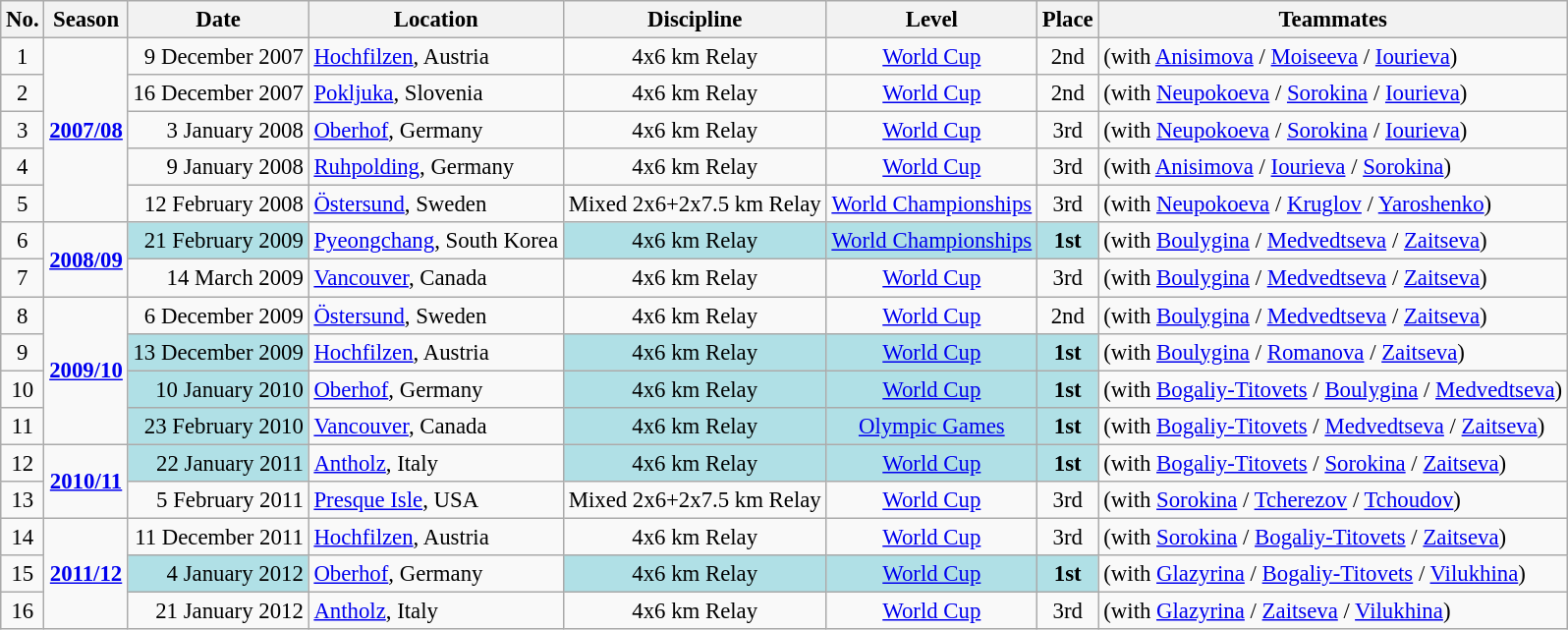<table class="wikitable sortable" style="text-align:center; font-size:95%;">
<tr>
<th>No.</th>
<th>Season</th>
<th>Date</th>
<th>Location</th>
<th>Discipline</th>
<th>Level</th>
<th>Place</th>
<th>Teammates</th>
</tr>
<tr>
<td align=center>1</td>
<td rowspan=5 align=center><strong><a href='#'>2007/08</a></strong></td>
<td align=right>9 December 2007</td>
<td align=left> <a href='#'>Hochfilzen</a>, Austria</td>
<td>4x6 km Relay</td>
<td><a href='#'>World Cup</a></td>
<td>2nd</td>
<td align=left>(with <a href='#'>Anisimova</a> / <a href='#'>Moiseeva</a> / <a href='#'>Iourieva</a>)</td>
</tr>
<tr>
<td align=center>2</td>
<td align=right>16 December 2007</td>
<td align=left> <a href='#'>Pokljuka</a>, Slovenia</td>
<td>4x6 km Relay</td>
<td><a href='#'>World Cup</a></td>
<td>2nd</td>
<td align=left>(with <a href='#'>Neupokoeva</a> / <a href='#'>Sorokina</a> / <a href='#'>Iourieva</a>)</td>
</tr>
<tr>
<td align=center>3</td>
<td align=right>3 January 2008</td>
<td align=left> <a href='#'>Oberhof</a>, Germany</td>
<td>4x6 km Relay</td>
<td><a href='#'>World Cup</a></td>
<td>3rd</td>
<td align=left>(with <a href='#'>Neupokoeva</a> / <a href='#'>Sorokina</a> / <a href='#'>Iourieva</a>)</td>
</tr>
<tr>
<td align=center>4</td>
<td align=right>9 January 2008</td>
<td align=left> <a href='#'>Ruhpolding</a>, Germany</td>
<td>4x6 km Relay</td>
<td><a href='#'>World Cup</a></td>
<td>3rd</td>
<td align=left>(with <a href='#'>Anisimova</a> / <a href='#'>Iourieva</a> / <a href='#'>Sorokina</a>)</td>
</tr>
<tr>
<td align=center>5</td>
<td align=right>12 February 2008</td>
<td align=left> <a href='#'>Östersund</a>, Sweden</td>
<td>Mixed 2x6+2x7.5 km Relay</td>
<td><a href='#'>World Championships</a></td>
<td>3rd</td>
<td align=left>(with <a href='#'>Neupokoeva</a> / <a href='#'>Kruglov</a> / <a href='#'>Yaroshenko</a>)</td>
</tr>
<tr>
<td align=center>6</td>
<td rowspan=2 align=center><strong><a href='#'>2008/09</a></strong></td>
<td bgcolor="#BOEOE6" align=right>21 February 2009</td>
<td align=left> <a href='#'>Pyeongchang</a>, South Korea</td>
<td bgcolor="#BOEOE6">4x6 km Relay</td>
<td bgcolor="#BOEOE6"><a href='#'>World Championships</a></td>
<td bgcolor="#BOEOE6"><strong>1st</strong></td>
<td align=left>(with <a href='#'>Boulygina</a> / <a href='#'>Medvedtseva</a> / <a href='#'>Zaitseva</a>)</td>
</tr>
<tr>
<td align=center>7</td>
<td align=right>14 March 2009</td>
<td align=left> <a href='#'>Vancouver</a>, Canada</td>
<td>4x6 km Relay</td>
<td><a href='#'>World Cup</a></td>
<td>3rd</td>
<td align=left>(with <a href='#'>Boulygina</a> / <a href='#'>Medvedtseva</a> / <a href='#'>Zaitseva</a>)</td>
</tr>
<tr>
<td align=center>8</td>
<td rowspan=4 align=center><strong><a href='#'>2009/10</a></strong></td>
<td align=right>6 December 2009</td>
<td align=left> <a href='#'>Östersund</a>, Sweden</td>
<td>4x6 km Relay</td>
<td><a href='#'>World Cup</a></td>
<td>2nd</td>
<td align=left>(with <a href='#'>Boulygina</a> / <a href='#'>Medvedtseva</a> / <a href='#'>Zaitseva</a>)</td>
</tr>
<tr>
<td align=center>9</td>
<td bgcolor="#BOEOE6" align=right>13 December 2009</td>
<td align=left> <a href='#'>Hochfilzen</a>, Austria</td>
<td bgcolor="#BOEOE6">4x6 km Relay</td>
<td bgcolor="#BOEOE6"><a href='#'>World Cup</a></td>
<td bgcolor="#BOEOE6"><strong>1st</strong></td>
<td align=left>(with <a href='#'>Boulygina</a> / <a href='#'>Romanova</a> / <a href='#'>Zaitseva</a>)</td>
</tr>
<tr>
<td align=center>10</td>
<td bgcolor="#BOEOE6" align=right>10 January 2010</td>
<td align=left> <a href='#'>Oberhof</a>, Germany</td>
<td bgcolor="#BOEOE6">4x6 km Relay</td>
<td bgcolor="#BOEOE6"><a href='#'>World Cup</a></td>
<td bgcolor="#BOEOE6"><strong>1st</strong></td>
<td align=left>(with <a href='#'>Bogaliy-Titovets</a> / <a href='#'>Boulygina</a> / <a href='#'>Medvedtseva</a>)</td>
</tr>
<tr>
<td align=center>11</td>
<td bgcolor="#BOEOE6" align=right>23 February 2010</td>
<td align=left> <a href='#'>Vancouver</a>, Canada</td>
<td bgcolor="#BOEOE6">4x6 km Relay</td>
<td bgcolor="#BOEOE6"><a href='#'>Olympic Games</a></td>
<td bgcolor="#BOEOE6"><strong>1st</strong></td>
<td align=left>(with <a href='#'>Bogaliy-Titovets</a> / <a href='#'>Medvedtseva</a> / <a href='#'>Zaitseva</a>)</td>
</tr>
<tr>
<td align=center>12</td>
<td rowspan=2 align=center><strong><a href='#'>2010/11</a></strong></td>
<td bgcolor="#BOEOE6" align=right>22 January 2011</td>
<td align=left> <a href='#'>Antholz</a>, Italy</td>
<td bgcolor="#BOEOE6">4x6 km Relay</td>
<td bgcolor="#BOEOE6"><a href='#'>World Cup</a></td>
<td bgcolor="#BOEOE6"><strong>1st</strong></td>
<td align=left>(with <a href='#'>Bogaliy-Titovets</a> / <a href='#'>Sorokina</a> / <a href='#'>Zaitseva</a>)</td>
</tr>
<tr>
<td align=center>13</td>
<td align=right>5 February 2011</td>
<td align=left> <a href='#'>Presque Isle</a>, USA</td>
<td>Mixed 2x6+2x7.5 km Relay</td>
<td><a href='#'>World Cup</a></td>
<td>3rd</td>
<td align=left>(with <a href='#'>Sorokina</a> / <a href='#'>Tcherezov</a> / <a href='#'>Tchoudov</a>)</td>
</tr>
<tr>
<td align=center>14</td>
<td rowspan=3 align=center><strong><a href='#'>2011/12</a></strong></td>
<td align=right>11 December 2011</td>
<td align=left> <a href='#'>Hochfilzen</a>, Austria</td>
<td>4x6 km Relay</td>
<td><a href='#'>World Cup</a></td>
<td>3rd</td>
<td align=left>(with <a href='#'>Sorokina</a> / <a href='#'>Bogaliy-Titovets</a> / <a href='#'>Zaitseva</a>)</td>
</tr>
<tr>
<td align=center>15</td>
<td bgcolor="#BOEOE6" align=right>4 January 2012</td>
<td align=left> <a href='#'>Oberhof</a>, Germany</td>
<td bgcolor="#BOEOE6">4x6 km Relay</td>
<td bgcolor="#BOEOE6"><a href='#'>World Cup</a></td>
<td bgcolor="#BOEOE6"><strong>1st</strong></td>
<td align=left>(with <a href='#'>Glazyrina</a> / <a href='#'>Bogaliy-Titovets</a> / <a href='#'>Vilukhina</a>)</td>
</tr>
<tr>
<td align=center>16</td>
<td align=right>21 January 2012</td>
<td align=left> <a href='#'>Antholz</a>, Italy</td>
<td>4x6 km Relay</td>
<td><a href='#'>World Cup</a></td>
<td>3rd</td>
<td align=left>(with <a href='#'>Glazyrina</a> / <a href='#'>Zaitseva</a> / <a href='#'>Vilukhina</a>)</td>
</tr>
</table>
